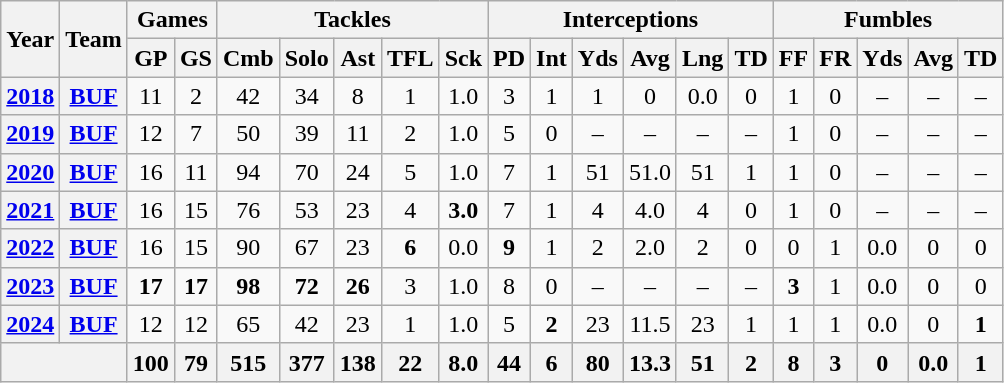<table class="wikitable" style="text-align: center;">
<tr>
<th rowspan="2">Year</th>
<th rowspan="2">Team</th>
<th colspan="2">Games</th>
<th colspan="5">Tackles</th>
<th colspan="6">Interceptions</th>
<th colspan="5">Fumbles</th>
</tr>
<tr>
<th>GP</th>
<th>GS</th>
<th>Cmb</th>
<th>Solo</th>
<th>Ast</th>
<th>TFL</th>
<th>Sck</th>
<th>PD</th>
<th>Int</th>
<th>Yds</th>
<th>Avg</th>
<th>Lng</th>
<th>TD</th>
<th>FF</th>
<th>FR</th>
<th>Yds</th>
<th>Avg</th>
<th>TD</th>
</tr>
<tr>
<th><a href='#'>2018</a></th>
<th><a href='#'>BUF</a></th>
<td>11</td>
<td>2</td>
<td>42</td>
<td>34</td>
<td>8</td>
<td>1</td>
<td>1.0</td>
<td>3</td>
<td>1</td>
<td>1</td>
<td>0</td>
<td>0.0</td>
<td>0</td>
<td>1</td>
<td>0</td>
<td>–</td>
<td>–</td>
<td>–</td>
</tr>
<tr>
<th><a href='#'>2019</a></th>
<th><a href='#'>BUF</a></th>
<td>12</td>
<td>7</td>
<td>50</td>
<td>39</td>
<td>11</td>
<td>2</td>
<td>1.0</td>
<td>5</td>
<td>0</td>
<td>–</td>
<td>–</td>
<td>–</td>
<td>–</td>
<td>1</td>
<td>0</td>
<td>–</td>
<td>–</td>
<td>–</td>
</tr>
<tr>
<th><a href='#'>2020</a></th>
<th><a href='#'>BUF</a></th>
<td>16</td>
<td>11</td>
<td>94</td>
<td>70</td>
<td>24</td>
<td>5</td>
<td>1.0</td>
<td>7</td>
<td>1</td>
<td>51</td>
<td>51.0</td>
<td>51</td>
<td>1</td>
<td>1</td>
<td>0</td>
<td>–</td>
<td>–</td>
<td>–</td>
</tr>
<tr>
<th><a href='#'>2021</a></th>
<th><a href='#'>BUF</a></th>
<td>16</td>
<td>15</td>
<td>76</td>
<td>53</td>
<td>23</td>
<td>4</td>
<td><strong>3.0</strong></td>
<td>7</td>
<td>1</td>
<td>4</td>
<td>4.0</td>
<td>4</td>
<td>0</td>
<td>1</td>
<td>0</td>
<td>–</td>
<td>–</td>
<td>–</td>
</tr>
<tr>
<th><a href='#'>2022</a></th>
<th><a href='#'>BUF</a></th>
<td>16</td>
<td>15</td>
<td>90</td>
<td>67</td>
<td>23</td>
<td><strong>6</strong></td>
<td>0.0</td>
<td><strong>9</strong></td>
<td>1</td>
<td>2</td>
<td>2.0</td>
<td>2</td>
<td>0</td>
<td>0</td>
<td>1</td>
<td>0.0</td>
<td>0</td>
<td>0</td>
</tr>
<tr>
<th><a href='#'>2023</a></th>
<th><a href='#'>BUF</a></th>
<td><strong>17</strong></td>
<td><strong>17</strong></td>
<td><strong>98</strong></td>
<td><strong>72</strong></td>
<td><strong>26</strong></td>
<td>3</td>
<td>1.0</td>
<td>8</td>
<td>0</td>
<td>–</td>
<td>–</td>
<td>–</td>
<td>–</td>
<td><strong>3</strong></td>
<td>1</td>
<td>0.0</td>
<td>0</td>
<td>0</td>
</tr>
<tr>
<th><a href='#'>2024</a></th>
<th><a href='#'>BUF</a></th>
<td>12</td>
<td>12</td>
<td>65</td>
<td>42</td>
<td>23</td>
<td>1</td>
<td>1.0</td>
<td>5</td>
<td><strong>2</strong></td>
<td>23</td>
<td>11.5</td>
<td>23</td>
<td>1</td>
<td>1</td>
<td>1</td>
<td>0.0</td>
<td>0</td>
<td><strong>1</strong></td>
</tr>
<tr>
<th colspan="2"></th>
<th>100</th>
<th>79</th>
<th>515</th>
<th>377</th>
<th>138</th>
<th>22</th>
<th>8.0</th>
<th>44</th>
<th>6</th>
<th>80</th>
<th>13.3</th>
<th>51</th>
<th>2</th>
<th>8</th>
<th>3</th>
<th>0</th>
<th>0.0</th>
<th>1</th>
</tr>
</table>
